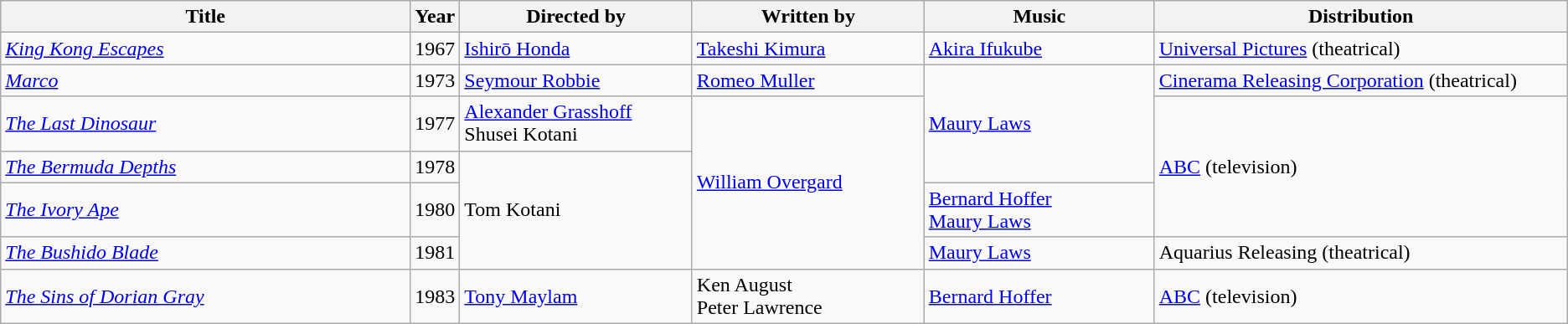<table class="wikitable sortable plainrowheaders">
<tr>
<th scope="col" style="width: 22em;">Title</th>
<th scope="col">Year</th>
<th scope="col" style="width: 12em;">Directed by</th>
<th scope="col" style="width: 12em;">Written by</th>
<th scope="col" style="width: 12em;">Music</th>
<th scope="col" style="width: 22em;">Distribution</th>
</tr>
<tr>
<td><em><a href='#'>King Kong Escapes</a></em></td>
<td>1967</td>
<td><a href='#'>Ishirō Honda</a></td>
<td><a href='#'>Takeshi Kimura</a></td>
<td><a href='#'>Akira Ifukube</a></td>
<td><a href='#'>Universal Pictures</a> (theatrical)</td>
</tr>
<tr>
<td><em><a href='#'>Marco</a></em></td>
<td>1973</td>
<td><a href='#'>Seymour Robbie</a></td>
<td><a href='#'>Romeo Muller</a></td>
<td rowspan="3"><a href='#'>Maury Laws</a></td>
<td><a href='#'>Cinerama Releasing Corporation</a> (theatrical)</td>
</tr>
<tr>
<td><em><a href='#'>The Last Dinosaur</a></em></td>
<td>1977</td>
<td><a href='#'>Alexander Grasshoff</a><br>Shusei Kotani</td>
<td rowspan="4"><a href='#'>William Overgard</a></td>
<td rowspan="3"><a href='#'>ABC</a> (television)</td>
</tr>
<tr>
<td><em><a href='#'>The Bermuda Depths</a></em></td>
<td>1978</td>
<td rowspan="3">Tom Kotani</td>
</tr>
<tr>
<td><em><a href='#'>The Ivory Ape</a></em></td>
<td>1980</td>
<td><a href='#'>Bernard Hoffer</a><br><a href='#'>Maury Laws</a></td>
</tr>
<tr>
<td><em><a href='#'>The Bushido Blade</a></em></td>
<td>1981</td>
<td><a href='#'>Maury Laws</a></td>
<td>Aquarius Releasing (theatrical)</td>
</tr>
<tr>
<td><em><a href='#'>The Sins of Dorian Gray</a></em></td>
<td>1983</td>
<td><a href='#'>Tony Maylam</a></td>
<td>Ken August<br>Peter Lawrence</td>
<td><a href='#'>Bernard Hoffer</a></td>
<td><a href='#'>ABC</a> (television)</td>
</tr>
</table>
